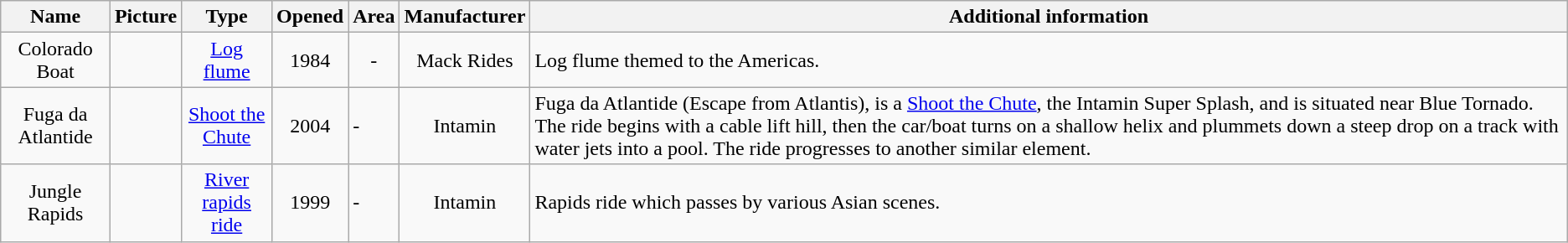<table class="wikitable sortable">
<tr>
<th>Name</th>
<th class="unsortable" !>Picture</th>
<th>Type</th>
<th>Opened</th>
<th>Area</th>
<th>Manufacturer</th>
<th class="unsortable" !>Additional information</th>
</tr>
<tr>
<td align="center">Colorado Boat</td>
<td></td>
<td align="center"><a href='#'>Log flume</a></td>
<td align="center">1984</td>
<td align="center">-</td>
<td align="center">Mack Rides</td>
<td>Log flume themed to the Americas.</td>
</tr>
<tr>
<td align="center">Fuga da Atlantide</td>
<td></td>
<td align="center"><a href='#'>Shoot the Chute</a></td>
<td align="center">2004</td>
<td>-</td>
<td align="center">Intamin</td>
<td>Fuga da Atlantide (Escape from Atlantis), is a <a href='#'>Shoot the Chute</a>, the Intamin Super Splash, and is situated near Blue Tornado. The ride begins with a cable lift hill, then the car/boat turns on a shallow helix and plummets down a steep drop  on a track with water jets into a pool. The ride progresses to another similar element.</td>
</tr>
<tr>
<td align="center">Jungle Rapids</td>
<td></td>
<td align="center"><a href='#'>River rapids ride</a></td>
<td align="center">1999</td>
<td>-</td>
<td align="center">Intamin</td>
<td>Rapids ride which passes by various Asian scenes.</td>
</tr>
</table>
